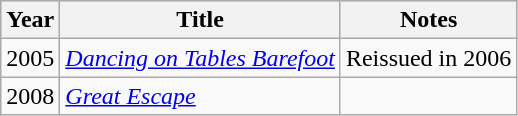<table class='wikitable'>
<tr bgcolor='#CCCCCC'>
<th>Year</th>
<th>Title</th>
<th>Notes</th>
</tr>
<tr>
<td>2005</td>
<td><em><a href='#'>Dancing on Tables Barefoot</a></em></td>
<td>Reissued in 2006</td>
</tr>
<tr>
<td>2008</td>
<td><em><a href='#'>Great Escape</a></em></td>
<td></td>
</tr>
</table>
